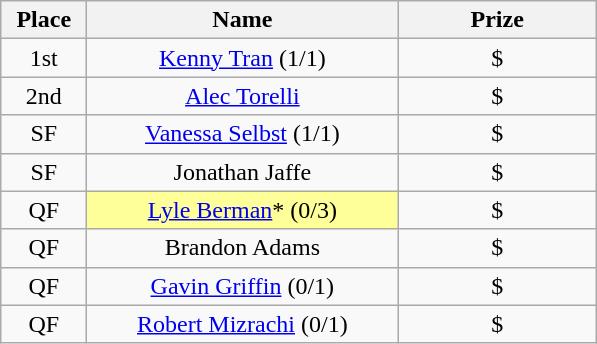<table class="wikitable">
<tr>
<th width="50">Place</th>
<th width="200">Name</th>
<th width="125">Prize</th>
</tr>
<tr>
<td align = "center">1st</td>
<td align = "center"><a href='#'>Kenny Tran</a> (1/1)</td>
<td align = "center">$</td>
</tr>
<tr>
<td align = "center">2nd</td>
<td align = "center"><a href='#'>Alec Torelli</a></td>
<td align = "center">$</td>
</tr>
<tr>
<td align = "center">SF</td>
<td align = "center"><a href='#'>Vanessa Selbst</a> (1/1)</td>
<td align = "center">$</td>
</tr>
<tr>
<td align = "center">SF</td>
<td align = "center">Jonathan Jaffe</td>
<td align = "center">$</td>
</tr>
<tr>
<td align = "center">QF</td>
<td align="center" bgcolor="#FFFF99"><a href='#'>Lyle Berman</a>* (0/3)</td>
<td align = "center">$</td>
</tr>
<tr>
<td align = "center">QF</td>
<td align = "center">Brandon Adams</td>
<td align = "center">$</td>
</tr>
<tr>
<td align = "center">QF</td>
<td align = "center"><a href='#'>Gavin Griffin</a> (0/1)</td>
<td align = "center">$</td>
</tr>
<tr>
<td align = "center">QF</td>
<td align = "center"><a href='#'>Robert Mizrachi</a> (0/1)</td>
<td align = "center">$</td>
</tr>
</table>
